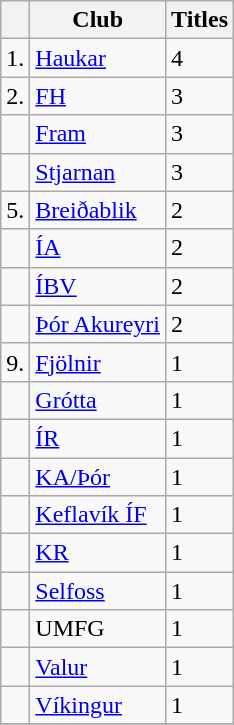<table class="wikitable">
<tr>
<th></th>
<th>Club</th>
<th>Titles</th>
</tr>
<tr>
<td>1.</td>
<td><a href='#'>Haukar</a></td>
<td>4</td>
</tr>
<tr>
<td>2.</td>
<td><a href='#'>FH</a></td>
<td>3</td>
</tr>
<tr>
<td></td>
<td><a href='#'>Fram</a></td>
<td>3</td>
</tr>
<tr>
<td></td>
<td><a href='#'>Stjarnan</a></td>
<td>3</td>
</tr>
<tr>
<td>5.</td>
<td><a href='#'>Breiðablik</a></td>
<td>2</td>
</tr>
<tr>
<td></td>
<td><a href='#'>ÍA</a></td>
<td>2</td>
</tr>
<tr>
<td></td>
<td><a href='#'>ÍBV</a></td>
<td>2</td>
</tr>
<tr>
<td></td>
<td><a href='#'>Þór Akureyri</a></td>
<td>2</td>
</tr>
<tr>
<td>9.</td>
<td><a href='#'>Fjölnir</a></td>
<td>1</td>
</tr>
<tr>
<td></td>
<td><a href='#'>Grótta</a></td>
<td>1</td>
</tr>
<tr>
<td></td>
<td><a href='#'>ÍR</a></td>
<td>1</td>
</tr>
<tr>
<td></td>
<td><a href='#'>KA/Þór</a></td>
<td>1</td>
</tr>
<tr>
<td></td>
<td><a href='#'>Keflavík ÍF</a></td>
<td>1</td>
</tr>
<tr>
<td></td>
<td><a href='#'>KR</a></td>
<td>1</td>
</tr>
<tr>
<td></td>
<td><a href='#'>Selfoss</a></td>
<td>1</td>
</tr>
<tr>
<td></td>
<td>UMFG</td>
<td>1</td>
</tr>
<tr>
<td></td>
<td><a href='#'>Valur</a></td>
<td>1</td>
</tr>
<tr>
<td></td>
<td><a href='#'>Víkingur</a></td>
<td>1</td>
</tr>
<tr>
</tr>
</table>
